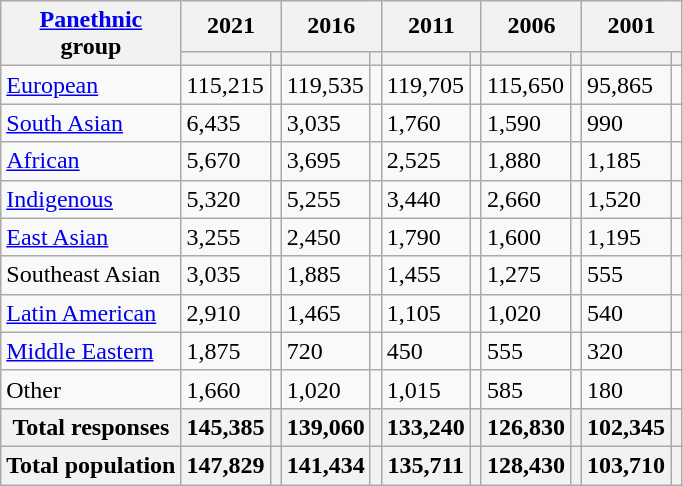<table class="wikitable collapsible sortable">
<tr>
<th rowspan="2"><a href='#'>Panethnic</a><br>group</th>
<th colspan="2">2021</th>
<th colspan="2">2016</th>
<th colspan="2">2011</th>
<th colspan="2">2006</th>
<th colspan="2">2001</th>
</tr>
<tr>
<th><a href='#'></a></th>
<th></th>
<th></th>
<th></th>
<th></th>
<th></th>
<th></th>
<th></th>
<th></th>
<th></th>
</tr>
<tr>
<td><a href='#'>European</a></td>
<td>115,215</td>
<td></td>
<td>119,535</td>
<td></td>
<td>119,705</td>
<td></td>
<td>115,650</td>
<td></td>
<td>95,865</td>
<td></td>
</tr>
<tr>
<td><a href='#'>South Asian</a></td>
<td>6,435</td>
<td></td>
<td>3,035</td>
<td></td>
<td>1,760</td>
<td></td>
<td>1,590</td>
<td></td>
<td>990</td>
<td></td>
</tr>
<tr>
<td><a href='#'>African</a></td>
<td>5,670</td>
<td></td>
<td>3,695</td>
<td></td>
<td>2,525</td>
<td></td>
<td>1,880</td>
<td></td>
<td>1,185</td>
<td></td>
</tr>
<tr>
<td><a href='#'>Indigenous</a></td>
<td>5,320</td>
<td></td>
<td>5,255</td>
<td></td>
<td>3,440</td>
<td></td>
<td>2,660</td>
<td></td>
<td>1,520</td>
<td></td>
</tr>
<tr>
<td><a href='#'>East Asian</a></td>
<td>3,255</td>
<td></td>
<td>2,450</td>
<td></td>
<td>1,790</td>
<td></td>
<td>1,600</td>
<td></td>
<td>1,195</td>
<td></td>
</tr>
<tr>
<td>Southeast Asian</td>
<td>3,035</td>
<td></td>
<td>1,885</td>
<td></td>
<td>1,455</td>
<td></td>
<td>1,275</td>
<td></td>
<td>555</td>
<td></td>
</tr>
<tr>
<td><a href='#'>Latin American</a></td>
<td>2,910</td>
<td></td>
<td>1,465</td>
<td></td>
<td>1,105</td>
<td></td>
<td>1,020</td>
<td></td>
<td>540</td>
<td></td>
</tr>
<tr>
<td><a href='#'>Middle Eastern</a></td>
<td>1,875</td>
<td></td>
<td>720</td>
<td></td>
<td>450</td>
<td></td>
<td>555</td>
<td></td>
<td>320</td>
<td></td>
</tr>
<tr>
<td>Other</td>
<td>1,660</td>
<td></td>
<td>1,020</td>
<td></td>
<td>1,015</td>
<td></td>
<td>585</td>
<td></td>
<td>180</td>
<td></td>
</tr>
<tr>
<th>Total responses</th>
<th>145,385</th>
<th></th>
<th>139,060</th>
<th></th>
<th>133,240</th>
<th></th>
<th>126,830</th>
<th></th>
<th>102,345</th>
<th></th>
</tr>
<tr>
<th>Total population</th>
<th>147,829</th>
<th></th>
<th>141,434</th>
<th></th>
<th>135,711</th>
<th></th>
<th>128,430</th>
<th></th>
<th>103,710</th>
<th></th>
</tr>
</table>
